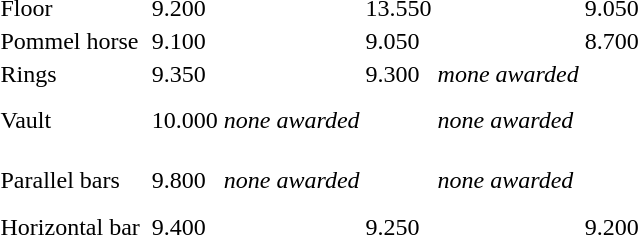<table>
<tr>
<td>Floor</td>
<td></td>
<td>9.200</td>
<td></td>
<td>13.550</td>
<td><br></td>
<td>9.050</td>
</tr>
<tr>
<td>Pommel horse</td>
<td></td>
<td>9.100</td>
<td></td>
<td>9.050</td>
<td></td>
<td>8.700</td>
</tr>
<tr>
<td>Rings</td>
<td></td>
<td>9.350</td>
<td><br></td>
<td>9.300</td>
<td><em>mone awarded</em></td>
<td></td>
</tr>
<tr>
<td>Vault</td>
<td><br><br></td>
<td>10.000</td>
<td><em>none awarded</em></td>
<td></td>
<td><em>none awarded</em></td>
<td></td>
</tr>
<tr>
<td>Parallel bars</td>
<td><br><br></td>
<td>9.800</td>
<td><em>none awarded</em></td>
<td></td>
<td><em>none awarded</em></td>
<td></td>
</tr>
<tr>
<td>Horizontal bar</td>
<td></td>
<td>9.400</td>
<td></td>
<td>9.250</td>
<td></td>
<td>9.200</td>
</tr>
</table>
